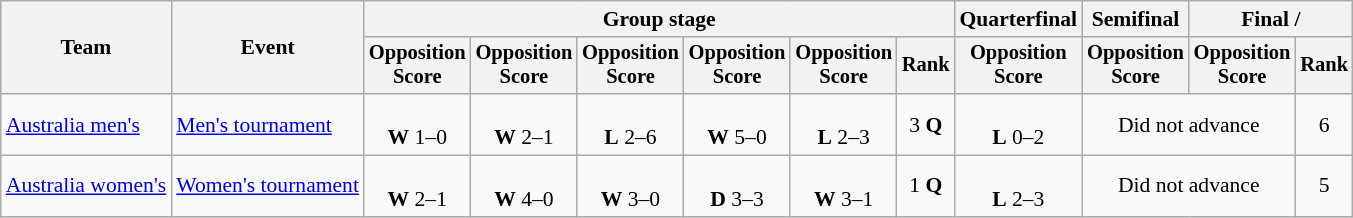<table class=wikitable style=font-size:90%;text-align:center>
<tr>
<th rowspan=2>Team</th>
<th rowspan=2>Event</th>
<th colspan=6>Group stage</th>
<th>Quarterfinal</th>
<th>Semifinal</th>
<th colspan=2>Final / </th>
</tr>
<tr style=font-size:95%>
<th>Opposition<br>Score</th>
<th>Opposition<br>Score</th>
<th>Opposition<br>Score</th>
<th>Opposition<br>Score</th>
<th>Opposition<br>Score</th>
<th>Rank</th>
<th>Opposition<br>Score</th>
<th>Opposition<br>Score</th>
<th>Opposition<br>Score</th>
<th>Rank</th>
</tr>
<tr>
<td align=left><a href='#'>Australia men's</a></td>
<td align=left><a href='#'>Men's tournament</a></td>
<td><br><strong>W</strong> 1–0</td>
<td><br><strong>W</strong> 2–1</td>
<td><br><strong>L</strong> 2–6</td>
<td><br><strong>W</strong> 5–0</td>
<td><br><strong>L</strong> 2–3</td>
<td>3 <strong>Q</strong></td>
<td><br><strong>L</strong> 0–2</td>
<td colspan=2>Did not advance</td>
<td>6</td>
</tr>
<tr>
<td align=left><a href='#'>Australia women's</a></td>
<td align=left><a href='#'>Women's tournament</a></td>
<td><br><strong>W</strong> 2–1</td>
<td><br><strong>W</strong> 4–0</td>
<td><br><strong>W</strong> 3–0</td>
<td><br><strong>D</strong> 3–3</td>
<td><br><strong>W</strong> 3–1</td>
<td>1 <strong>Q</strong></td>
<td><br><strong>L</strong> 2–3</td>
<td colspan=2>Did not advance</td>
<td>5</td>
</tr>
</table>
